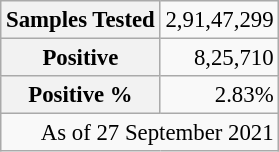<table class="wikitable plainrowheaders" style="font-size:95%">
<tr>
<th>Samples Tested</th>
<td style="text-align:right;">2,91,47,299</td>
</tr>
<tr>
<th>Positive</th>
<td style="text-align:right;">8,25,710</td>
</tr>
<tr>
<th>Positive %</th>
<td style="text-align:right;">2.83%</td>
</tr>
<tr>
<td colspan="2" style="text-align:right;">As of 27 September 2021</td>
</tr>
</table>
